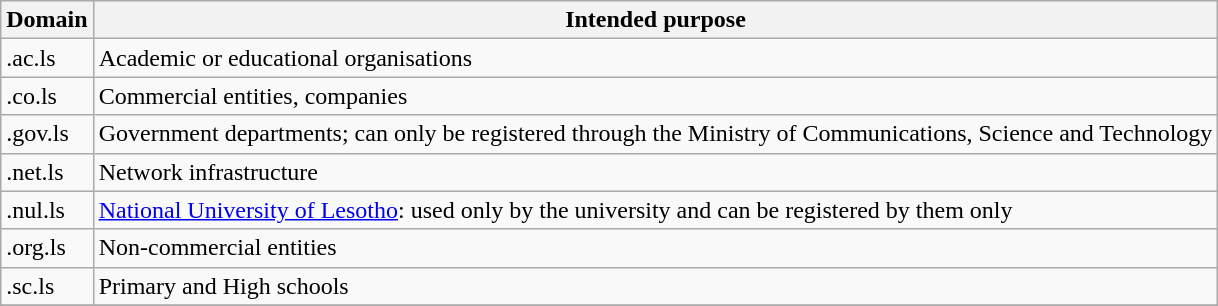<table class="wikitable" border="1">
<tr>
<th>Domain</th>
<th>Intended purpose</th>
</tr>
<tr>
<td>.ac.ls</td>
<td>Academic or educational organisations</td>
</tr>
<tr>
<td>.co.ls</td>
<td>Commercial entities, companies</td>
</tr>
<tr>
<td>.gov.ls</td>
<td>Government departments; can only be registered through the Ministry of Communications, Science and Technology</td>
</tr>
<tr>
<td>.net.ls</td>
<td>Network infrastructure</td>
</tr>
<tr>
<td>.nul.ls</td>
<td><a href='#'>National University of Lesotho</a>: used only by the university and can be registered by them only</td>
</tr>
<tr>
<td>.org.ls</td>
<td>Non-commercial entities</td>
</tr>
<tr>
<td>.sc.ls</td>
<td>Primary and High schools</td>
</tr>
<tr>
</tr>
</table>
